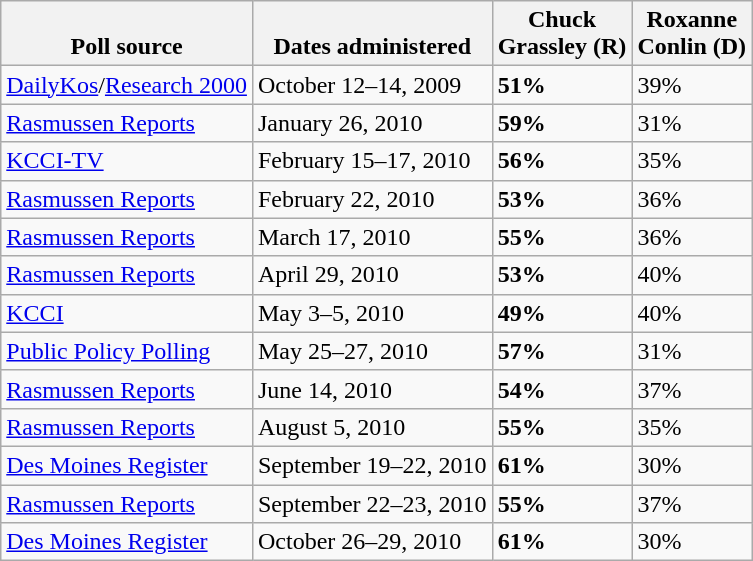<table class="wikitable">
<tr valign=bottom>
<th>Poll source</th>
<th>Dates administered</th>
<th>Chuck<br>Grassley (R)</th>
<th>Roxanne<br>Conlin (D)</th>
</tr>
<tr>
<td><a href='#'>DailyKos</a>/<a href='#'>Research 2000</a></td>
<td>October 12–14, 2009</td>
<td><strong>51%</strong></td>
<td>39%</td>
</tr>
<tr>
<td><a href='#'>Rasmussen Reports</a></td>
<td>January 26, 2010</td>
<td><strong>59%</strong></td>
<td>31%</td>
</tr>
<tr>
<td><a href='#'>KCCI-TV</a></td>
<td>February 15–17, 2010</td>
<td><strong>56%</strong></td>
<td>35%</td>
</tr>
<tr>
<td><a href='#'>Rasmussen Reports</a></td>
<td>February 22, 2010</td>
<td><strong>53%</strong></td>
<td>36%</td>
</tr>
<tr>
<td><a href='#'>Rasmussen Reports</a></td>
<td>March 17, 2010</td>
<td><strong>55%</strong></td>
<td>36%</td>
</tr>
<tr>
<td><a href='#'>Rasmussen Reports</a></td>
<td>April 29, 2010</td>
<td><strong>53%</strong></td>
<td>40%</td>
</tr>
<tr>
<td><a href='#'>KCCI</a></td>
<td>May 3–5, 2010</td>
<td><strong>49%</strong></td>
<td>40%</td>
</tr>
<tr>
<td><a href='#'>Public Policy Polling</a></td>
<td>May 25–27, 2010</td>
<td><strong>57%</strong></td>
<td>31%</td>
</tr>
<tr>
<td><a href='#'>Rasmussen Reports</a></td>
<td>June 14, 2010</td>
<td><strong>54%</strong></td>
<td>37%</td>
</tr>
<tr>
<td><a href='#'>Rasmussen Reports</a></td>
<td>August 5, 2010</td>
<td><strong>55%</strong></td>
<td>35%</td>
</tr>
<tr>
<td><a href='#'>Des Moines Register</a></td>
<td>September 19–22, 2010</td>
<td><strong>61%</strong></td>
<td>30%</td>
</tr>
<tr>
<td><a href='#'>Rasmussen Reports</a></td>
<td>September 22–23, 2010</td>
<td><strong>55%</strong></td>
<td>37%</td>
</tr>
<tr>
<td><a href='#'>Des Moines Register</a></td>
<td>October 26–29, 2010</td>
<td><strong>61%</strong></td>
<td>30%</td>
</tr>
</table>
